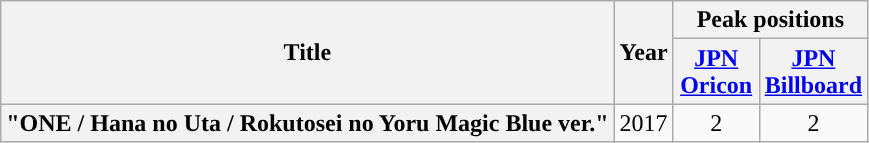<table class="wikitable plainrowheaders" style="text-align:center;">
<tr>
<th scope="col" rowspan="2">Title</th>
<th scope="col" rowspan="2">Year</th>
<th scope="col" colspan="2">Peak positions</th>
</tr>
<tr>
<th scope="col" style="width:50px"><a href='#'>JPN<br>Oricon</a><br></th>
<th scope="col" style="width:50px"><a href='#'>JPN<br>Billboard</a></th>
</tr>
<tr>
<th scope="row">"ONE / Hana no Uta / Rokutosei no Yoru Magic Blue ver."</th>
<td rowspan="1">2017</td>
<td>2</td>
<td>2</td>
</tr>
</table>
